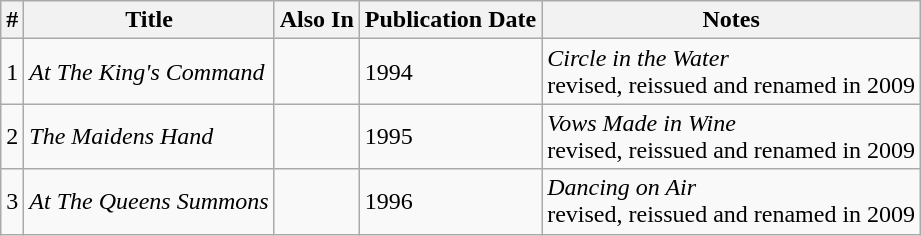<table class="wikitable">
<tr>
<th>#</th>
<th>Title</th>
<th>Also In</th>
<th>Publication Date</th>
<th>Notes</th>
</tr>
<tr>
<td>1</td>
<td><em>At The King's Command</em></td>
<td></td>
<td>1994</td>
<td><em>Circle in the Water</em><br>revised, reissued and renamed in 2009</td>
</tr>
<tr>
<td>2</td>
<td><em>The Maidens Hand</em></td>
<td></td>
<td>1995</td>
<td><em>Vows Made in Wine</em><br>revised, reissued and renamed in 2009</td>
</tr>
<tr>
<td>3</td>
<td><em>At The Queens Summons</em></td>
<td></td>
<td>1996</td>
<td><em>Dancing on Air</em><br>revised, reissued and renamed in 2009</td>
</tr>
</table>
